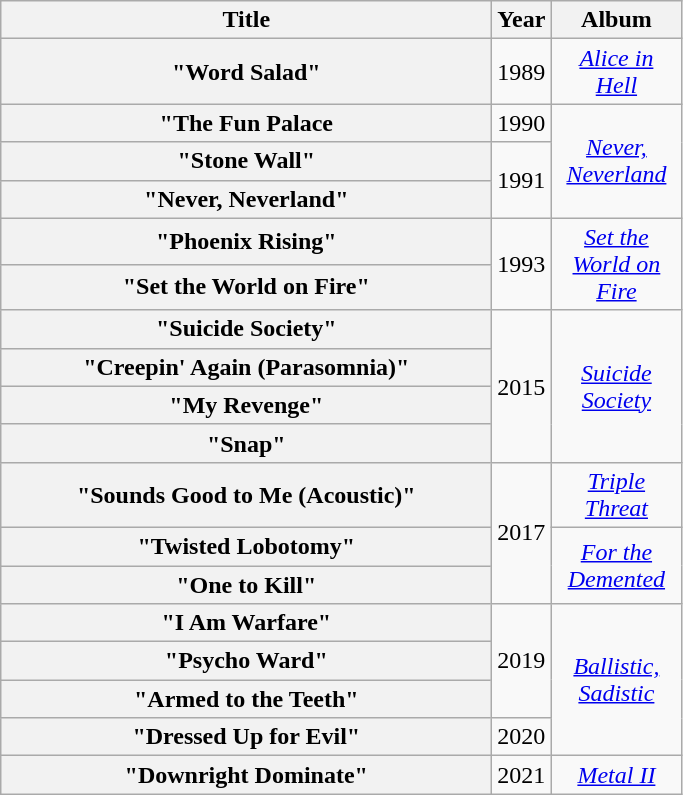<table class="wikitable plainrowheaders" style="text-align:center;">
<tr>
<th rowspan="1" style="width:20em;">Title</th>
<th rowspan="1" style="width:1em;">Year</th>
<th rowspan="1" style="width:5em;">Album</th>
</tr>
<tr>
<th scope="row">"Word Salad"</th>
<td>1989</td>
<td><em><a href='#'>Alice in Hell</a></em></td>
</tr>
<tr>
<th scope="row">"The Fun Palace</th>
<td>1990</td>
<td rowspan="3"><em><a href='#'>Never, Neverland</a></em></td>
</tr>
<tr>
<th scope="row">"Stone Wall"</th>
<td rowspan=2>1991</td>
</tr>
<tr>
<th scope="row">"Never, Neverland"</th>
</tr>
<tr>
<th scope="row">"Phoenix Rising"</th>
<td rowspan="2">1993</td>
<td rowspan="2"><em><a href='#'>Set the World on Fire</a></em></td>
</tr>
<tr>
<th scope="row">"Set the World on Fire"</th>
</tr>
<tr>
<th scope="row">"Suicide Society"</th>
<td rowspan=4>2015</td>
<td rowspan=4><em><a href='#'>Suicide Society</a></em></td>
</tr>
<tr>
<th scope="row">"Creepin' Again (Parasomnia)"</th>
</tr>
<tr>
<th scope="row">"My Revenge"</th>
</tr>
<tr>
<th scope="row">"Snap"</th>
</tr>
<tr>
<th scope="row">"Sounds Good to Me (Acoustic)"</th>
<td rowspan=3>2017</td>
<td><em><a href='#'>Triple Threat</a></em></td>
</tr>
<tr>
<th scope="row">"Twisted Lobotomy"</th>
<td rowspan=2><em><a href='#'>For the Demented</a></em></td>
</tr>
<tr>
<th scope="row">"One to Kill"</th>
</tr>
<tr>
<th scope="row">"I Am Warfare"</th>
<td rowspan=3>2019</td>
<td rowspan=4><em><a href='#'>Ballistic, Sadistic</a></em></td>
</tr>
<tr>
<th scope="row">"Psycho Ward"</th>
</tr>
<tr>
<th scope="row">"Armed to the Teeth"</th>
</tr>
<tr>
<th scope="row">"Dressed Up for Evil"</th>
<td>2020</td>
</tr>
<tr>
<th scope="row">"Downright Dominate"<br> </th>
<td>2021</td>
<td><em><a href='#'>Metal II</a></em></td>
</tr>
</table>
